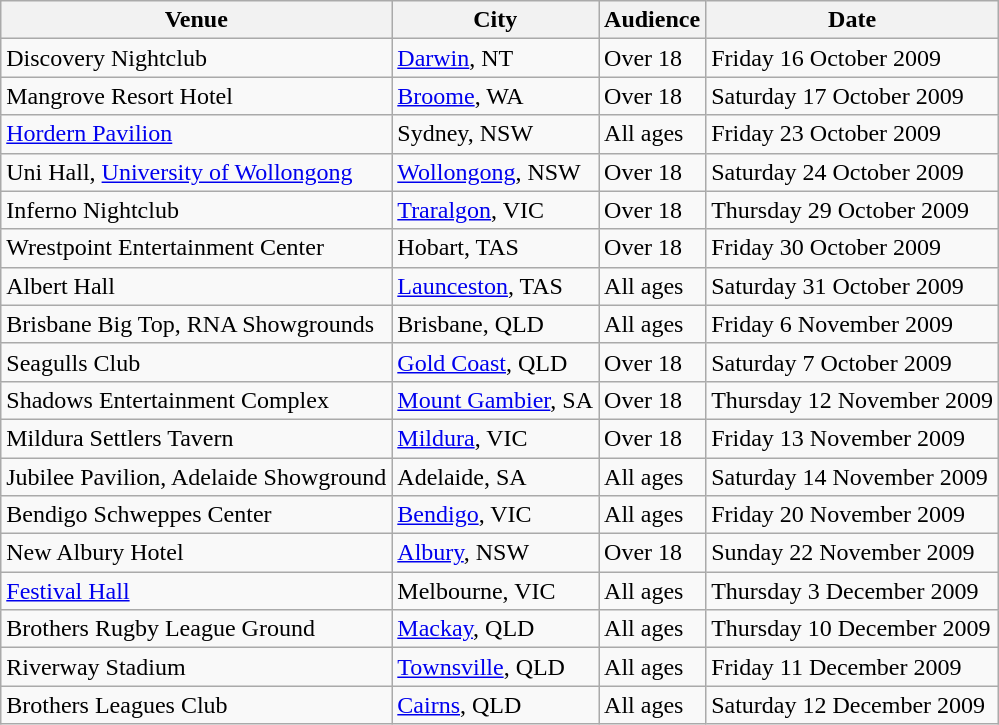<table class="wikitable">
<tr>
<th>Venue</th>
<th>City</th>
<th>Audience</th>
<th>Date</th>
</tr>
<tr>
<td>Discovery Nightclub</td>
<td><a href='#'>Darwin</a>, NT</td>
<td>Over 18</td>
<td>Friday 16 October 2009</td>
</tr>
<tr>
<td>Mangrove Resort Hotel</td>
<td><a href='#'>Broome</a>, WA</td>
<td>Over 18</td>
<td>Saturday 17 October 2009</td>
</tr>
<tr>
<td><a href='#'>Hordern Pavilion</a></td>
<td>Sydney, NSW</td>
<td>All ages</td>
<td>Friday 23 October 2009</td>
</tr>
<tr>
<td>Uni Hall, <a href='#'>University of Wollongong</a></td>
<td><a href='#'>Wollongong</a>, NSW</td>
<td>Over 18</td>
<td>Saturday 24 October 2009</td>
</tr>
<tr>
<td>Inferno Nightclub</td>
<td><a href='#'>Traralgon</a>, VIC</td>
<td>Over 18</td>
<td>Thursday 29 October 2009</td>
</tr>
<tr>
<td>Wrestpoint Entertainment Center</td>
<td>Hobart, TAS</td>
<td>Over 18</td>
<td>Friday 30 October 2009</td>
</tr>
<tr>
<td>Albert Hall</td>
<td><a href='#'>Launceston</a>, TAS</td>
<td>All ages</td>
<td>Saturday 31 October 2009</td>
</tr>
<tr>
<td>Brisbane Big Top, RNA Showgrounds</td>
<td>Brisbane, QLD</td>
<td>All ages</td>
<td>Friday 6 November 2009</td>
</tr>
<tr>
<td>Seagulls Club</td>
<td><a href='#'>Gold Coast</a>, QLD</td>
<td>Over 18</td>
<td>Saturday 7 October 2009</td>
</tr>
<tr>
<td>Shadows Entertainment Complex</td>
<td><a href='#'>Mount Gambier</a>, SA</td>
<td>Over 18</td>
<td>Thursday 12 November 2009</td>
</tr>
<tr>
<td>Mildura Settlers Tavern</td>
<td><a href='#'>Mildura</a>, VIC</td>
<td>Over 18</td>
<td>Friday 13 November 2009</td>
</tr>
<tr>
<td>Jubilee Pavilion, Adelaide Showground</td>
<td>Adelaide, SA</td>
<td>All ages</td>
<td>Saturday 14 November 2009</td>
</tr>
<tr>
<td>Bendigo Schweppes Center</td>
<td><a href='#'>Bendigo</a>, VIC</td>
<td>All ages</td>
<td>Friday 20 November 2009</td>
</tr>
<tr>
<td>New Albury Hotel</td>
<td><a href='#'>Albury</a>, NSW</td>
<td>Over 18</td>
<td>Sunday 22 November 2009</td>
</tr>
<tr>
<td><a href='#'>Festival Hall</a></td>
<td>Melbourne, VIC</td>
<td>All ages</td>
<td>Thursday 3 December 2009</td>
</tr>
<tr>
<td>Brothers Rugby League Ground</td>
<td><a href='#'>Mackay</a>, QLD</td>
<td>All ages</td>
<td>Thursday 10 December 2009</td>
</tr>
<tr>
<td>Riverway Stadium</td>
<td><a href='#'>Townsville</a>, QLD</td>
<td>All ages</td>
<td>Friday 11 December 2009</td>
</tr>
<tr>
<td>Brothers Leagues Club</td>
<td><a href='#'>Cairns</a>, QLD</td>
<td>All ages</td>
<td>Saturday 12 December 2009</td>
</tr>
</table>
